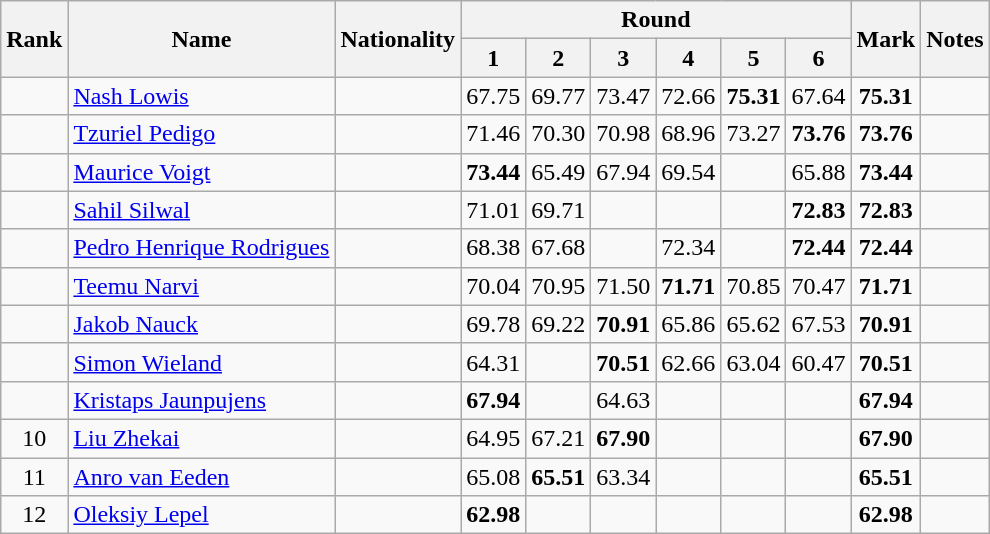<table class="wikitable sortable" style="text-align:center">
<tr>
<th rowspan=2 data-sort-type="number">Rank</th>
<th rowspan=2>Name</th>
<th rowspan=2>Nationality</th>
<th colspan=6>Round</th>
<th rowspan=2>Mark</th>
<th rowspan=2>Notes</th>
</tr>
<tr>
<th>1</th>
<th>2</th>
<th>3</th>
<th>4</th>
<th>5</th>
<th>6</th>
</tr>
<tr>
<td></td>
<td align="left"><a href='#'>Nash Lowis</a></td>
<td align="left"></td>
<td>67.75</td>
<td>69.77</td>
<td>73.47</td>
<td>72.66</td>
<td><strong>75.31</strong></td>
<td>67.64</td>
<td><strong>75.31</strong></td>
<td></td>
</tr>
<tr>
<td></td>
<td align="left"><a href='#'>Tzuriel Pedigo</a></td>
<td align="left"></td>
<td>71.46</td>
<td>70.30</td>
<td>70.98</td>
<td>68.96</td>
<td>73.27</td>
<td><strong>73.76</strong></td>
<td><strong>73.76</strong></td>
<td></td>
</tr>
<tr>
<td></td>
<td align="left"><a href='#'>Maurice Voigt</a></td>
<td align="left"></td>
<td><strong>73.44</strong></td>
<td>65.49</td>
<td>67.94</td>
<td>69.54</td>
<td></td>
<td>65.88</td>
<td><strong>73.44</strong></td>
<td></td>
</tr>
<tr>
<td></td>
<td align="left"><a href='#'>Sahil Silwal</a></td>
<td align="left"></td>
<td>71.01</td>
<td>69.71</td>
<td></td>
<td></td>
<td></td>
<td><strong>72.83</strong></td>
<td><strong>72.83</strong></td>
<td></td>
</tr>
<tr>
<td></td>
<td align="left"><a href='#'>Pedro Henrique Rodrigues</a></td>
<td align="left"></td>
<td>68.38</td>
<td>67.68</td>
<td></td>
<td>72.34</td>
<td></td>
<td><strong>72.44</strong></td>
<td><strong>72.44</strong></td>
<td></td>
</tr>
<tr>
<td></td>
<td align="left"><a href='#'>Teemu Narvi</a></td>
<td align="left"></td>
<td>70.04</td>
<td>70.95</td>
<td>71.50</td>
<td><strong>71.71</strong></td>
<td>70.85</td>
<td>70.47</td>
<td><strong>71.71</strong></td>
<td></td>
</tr>
<tr>
<td></td>
<td align="left"><a href='#'>Jakob Nauck</a></td>
<td align="left"></td>
<td>69.78</td>
<td>69.22</td>
<td><strong>70.91</strong></td>
<td>65.86</td>
<td>65.62</td>
<td>67.53</td>
<td><strong>70.91</strong></td>
<td></td>
</tr>
<tr>
<td></td>
<td align="left"><a href='#'>Simon Wieland</a></td>
<td align="left"></td>
<td>64.31</td>
<td></td>
<td><strong>70.51</strong></td>
<td>62.66</td>
<td>63.04</td>
<td>60.47</td>
<td><strong>70.51</strong></td>
<td></td>
</tr>
<tr>
<td></td>
<td align="left"><a href='#'>Kristaps Jaunpujens</a></td>
<td align="left"></td>
<td><strong>67.94</strong></td>
<td></td>
<td>64.63</td>
<td></td>
<td></td>
<td></td>
<td><strong>67.94</strong></td>
<td></td>
</tr>
<tr>
<td>10</td>
<td align="left"><a href='#'>Liu Zhekai</a></td>
<td align="left"></td>
<td>64.95</td>
<td>67.21</td>
<td><strong>67.90</strong></td>
<td></td>
<td></td>
<td></td>
<td><strong>67.90</strong></td>
<td></td>
</tr>
<tr>
<td>11</td>
<td align="left"><a href='#'>Anro van Eeden</a></td>
<td align="left"></td>
<td>65.08</td>
<td><strong>65.51</strong></td>
<td>63.34</td>
<td></td>
<td></td>
<td></td>
<td><strong>65.51</strong></td>
<td></td>
</tr>
<tr>
<td>12</td>
<td align="left"><a href='#'>Oleksiy Lepel</a></td>
<td align="left"></td>
<td><strong>62.98</strong></td>
<td></td>
<td></td>
<td></td>
<td></td>
<td></td>
<td><strong>62.98</strong></td>
<td></td>
</tr>
</table>
